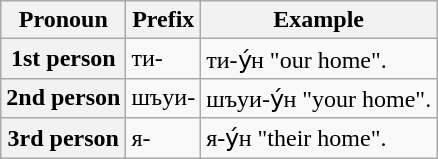<table class="wikitable">
<tr>
<th>Pronoun</th>
<th>Prefix</th>
<th>Example</th>
</tr>
<tr>
<th>1st person</th>
<td>ти-</td>
<td>ти-у́н "our home".</td>
</tr>
<tr>
<th>2nd person</th>
<td>шъуи-</td>
<td>шъуи-у́н "your home".</td>
</tr>
<tr>
<th>3rd person</th>
<td>я-</td>
<td>я-у́н "their home".</td>
</tr>
</table>
